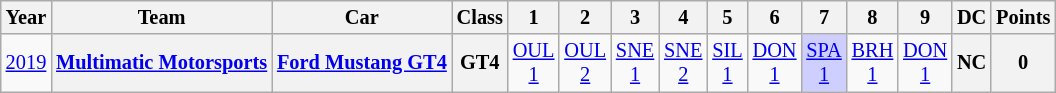<table class="wikitable" style="text-align:center; font-size:85%">
<tr>
<th>Year</th>
<th>Team</th>
<th>Car</th>
<th>Class</th>
<th>1</th>
<th>2</th>
<th>3</th>
<th>4</th>
<th>5</th>
<th>6</th>
<th>7</th>
<th>8</th>
<th>9</th>
<th>DC</th>
<th>Points</th>
</tr>
<tr>
<td><a href='#'>2019</a></td>
<th nowrap><a href='#'>Multimatic Motorsports</a></th>
<th nowrap><a href='#'>Ford Mustang GT4</a></th>
<th>GT4</th>
<td><a href='#'>OUL<br>1</a></td>
<td><a href='#'>OUL<br>2</a></td>
<td><a href='#'>SNE<br>1</a></td>
<td><a href='#'>SNE<br>2</a></td>
<td><a href='#'>SIL<br>1</a></td>
<td><a href='#'>DON<br>1</a></td>
<td style="background:#cfcfff;"><a href='#'>SPA<br>1</a><br></td>
<td><a href='#'>BRH<br>1</a></td>
<td><a href='#'>DON<br>1</a></td>
<th>NC</th>
<th>0</th>
</tr>
</table>
